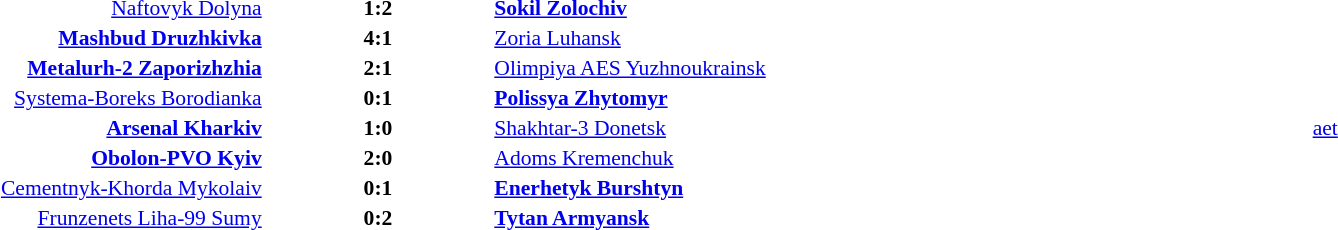<table width=100% cellspacing=1>
<tr>
<th width=20%></th>
<th width=12%></th>
<th width=20%></th>
<th></th>
</tr>
<tr style=font-size:90%>
<td align=right><a href='#'>Naftovyk Dolyna</a></td>
<td align=center><strong>1:2</strong></td>
<td><strong><a href='#'>Sokil Zolochiv</a></strong></td>
<td align=center></td>
</tr>
<tr style=font-size:90%>
<td align=right><strong><a href='#'>Mashbud Druzhkivka</a></strong></td>
<td align=center><strong>4:1</strong></td>
<td><a href='#'>Zoria Luhansk</a></td>
<td align=center></td>
</tr>
<tr style=font-size:90%>
<td align=right><strong><a href='#'>Metalurh-2 Zaporizhzhia</a></strong></td>
<td align=center><strong>2:1</strong></td>
<td><a href='#'>Olimpiya AES Yuzhnoukrainsk</a></td>
<td align=center></td>
</tr>
<tr style=font-size:90%>
<td align=right><a href='#'>Systema-Boreks Borodianka</a></td>
<td align=center><strong>0:1</strong></td>
<td><strong><a href='#'>Polissya Zhytomyr</a></strong></td>
<td align=center></td>
</tr>
<tr style=font-size:90%>
<td align=right><strong><a href='#'>Arsenal Kharkiv</a></strong></td>
<td align=center><strong>1:0</strong></td>
<td><a href='#'>Shakhtar-3 Donetsk</a></td>
<td align=center><a href='#'>aet</a></td>
</tr>
<tr style=font-size:90%>
<td align=right><strong><a href='#'>Obolon-PVO Kyiv</a></strong></td>
<td align=center><strong>2:0</strong></td>
<td><a href='#'>Adoms Kremenchuk</a></td>
<td align=center></td>
</tr>
<tr style=font-size:90%>
<td align=right><a href='#'>Cementnyk-Khorda Mykolaiv</a></td>
<td align=center><strong>0:1</strong></td>
<td><strong><a href='#'>Enerhetyk Burshtyn</a></strong></td>
<td align=center></td>
</tr>
<tr style=font-size:90%>
<td align=right><a href='#'>Frunzenets Liha-99 Sumy</a></td>
<td align=center><strong>0:2</strong></td>
<td><strong><a href='#'>Tytan Armyansk</a></strong></td>
<td align=center></td>
</tr>
</table>
